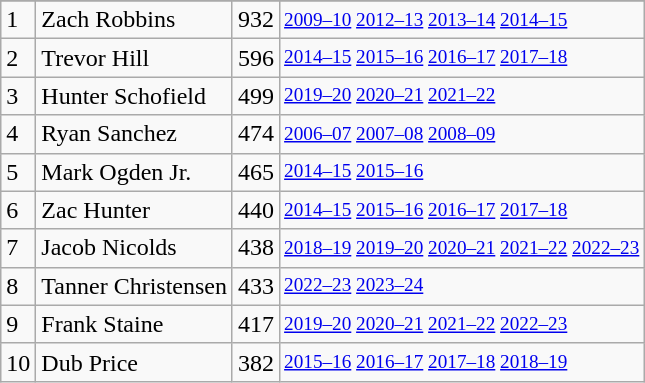<table class="wikitable">
<tr>
</tr>
<tr>
<td>1</td>
<td>Zach Robbins</td>
<td>932</td>
<td style="font-size:80%;"><a href='#'>2009–10</a> <a href='#'>2012–13</a> <a href='#'>2013–14</a> <a href='#'>2014–15</a></td>
</tr>
<tr>
<td>2</td>
<td>Trevor Hill</td>
<td>596</td>
<td style="font-size:80%;"><a href='#'>2014–15</a> <a href='#'>2015–16</a> <a href='#'>2016–17</a> <a href='#'>2017–18</a></td>
</tr>
<tr>
<td>3</td>
<td>Hunter Schofield</td>
<td>499</td>
<td style="font-size:80%;"><a href='#'>2019–20</a> <a href='#'>2020–21</a> <a href='#'>2021–22</a></td>
</tr>
<tr>
<td>4</td>
<td>Ryan Sanchez</td>
<td>474</td>
<td style="font-size:80%;"><a href='#'>2006–07</a> <a href='#'>2007–08</a> <a href='#'>2008–09</a></td>
</tr>
<tr>
<td>5</td>
<td>Mark Ogden Jr.</td>
<td>465</td>
<td style="font-size:80%;"><a href='#'>2014–15</a> <a href='#'>2015–16</a></td>
</tr>
<tr>
<td>6</td>
<td>Zac Hunter</td>
<td>440</td>
<td style="font-size:80%;"><a href='#'>2014–15</a> <a href='#'>2015–16</a> <a href='#'>2016–17</a> <a href='#'>2017–18</a></td>
</tr>
<tr>
<td>7</td>
<td>Jacob Nicolds</td>
<td>438</td>
<td style="font-size:80%;"><a href='#'>2018–19</a> <a href='#'>2019–20</a> <a href='#'>2020–21</a> <a href='#'>2021–22</a> <a href='#'>2022–23</a></td>
</tr>
<tr>
<td>8</td>
<td>Tanner Christensen</td>
<td>433</td>
<td style="font-size:80%;"><a href='#'>2022–23</a> <a href='#'>2023–24</a></td>
</tr>
<tr>
<td>9</td>
<td>Frank Staine</td>
<td>417</td>
<td style="font-size:80%;"><a href='#'>2019–20</a> <a href='#'>2020–21</a> <a href='#'>2021–22</a> <a href='#'>2022–23</a></td>
</tr>
<tr>
<td>10</td>
<td>Dub Price</td>
<td>382</td>
<td style="font-size:80%;"><a href='#'>2015–16</a> <a href='#'>2016–17</a> <a href='#'>2017–18</a> <a href='#'>2018–19</a></td>
</tr>
</table>
